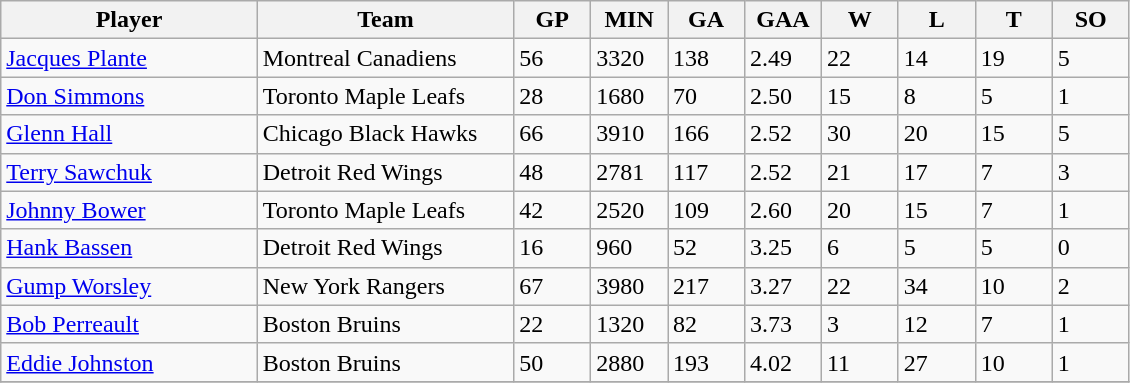<table class="wikitable">
<tr>
<th bgcolor="#DDDDFF" width="20%">Player</th>
<th bgcolor="#DDDDFF" width="20%">Team</th>
<th bgcolor="#DDDDFF" width="6%">GP</th>
<th bgcolor="#DDDDFF" width="6%">MIN</th>
<th bgcolor="#DDDDFF" width="6%">GA</th>
<th bgcolor="#DDDDFF" width="6%">GAA</th>
<th bgcolor="#DDDDFF" width="6%">W</th>
<th bgcolor="#DDDDFF" width="6%">L</th>
<th bgcolor="#DDDDFF" width="6%">T</th>
<th bgcolor="#DDDDFF" width="6%">SO</th>
</tr>
<tr>
<td><a href='#'>Jacques Plante</a></td>
<td>Montreal Canadiens</td>
<td>56</td>
<td>3320</td>
<td>138</td>
<td>2.49</td>
<td>22</td>
<td>14</td>
<td>19</td>
<td>5</td>
</tr>
<tr>
<td><a href='#'>Don Simmons</a></td>
<td>Toronto Maple Leafs</td>
<td>28</td>
<td>1680</td>
<td>70</td>
<td>2.50</td>
<td>15</td>
<td>8</td>
<td>5</td>
<td>1</td>
</tr>
<tr>
<td><a href='#'>Glenn Hall</a></td>
<td>Chicago Black Hawks</td>
<td>66</td>
<td>3910</td>
<td>166</td>
<td>2.52</td>
<td>30</td>
<td>20</td>
<td>15</td>
<td>5</td>
</tr>
<tr>
<td><a href='#'>Terry Sawchuk</a></td>
<td>Detroit Red Wings</td>
<td>48</td>
<td>2781</td>
<td>117</td>
<td>2.52</td>
<td>21</td>
<td>17</td>
<td>7</td>
<td>3</td>
</tr>
<tr>
<td><a href='#'>Johnny Bower</a></td>
<td>Toronto Maple Leafs</td>
<td>42</td>
<td>2520</td>
<td>109</td>
<td>2.60</td>
<td>20</td>
<td>15</td>
<td>7</td>
<td>1</td>
</tr>
<tr>
<td><a href='#'>Hank Bassen</a></td>
<td>Detroit Red Wings</td>
<td>16</td>
<td>960</td>
<td>52</td>
<td>3.25</td>
<td>6</td>
<td>5</td>
<td>5</td>
<td>0</td>
</tr>
<tr>
<td><a href='#'>Gump Worsley</a></td>
<td>New York Rangers</td>
<td>67</td>
<td>3980</td>
<td>217</td>
<td>3.27</td>
<td>22</td>
<td>34</td>
<td>10</td>
<td>2</td>
</tr>
<tr>
<td><a href='#'>Bob Perreault</a></td>
<td>Boston Bruins</td>
<td>22</td>
<td>1320</td>
<td>82</td>
<td>3.73</td>
<td>3</td>
<td>12</td>
<td>7</td>
<td>1</td>
</tr>
<tr>
<td><a href='#'>Eddie Johnston</a></td>
<td>Boston Bruins</td>
<td>50</td>
<td>2880</td>
<td>193</td>
<td>4.02</td>
<td>11</td>
<td>27</td>
<td>10</td>
<td>1</td>
</tr>
<tr>
</tr>
</table>
